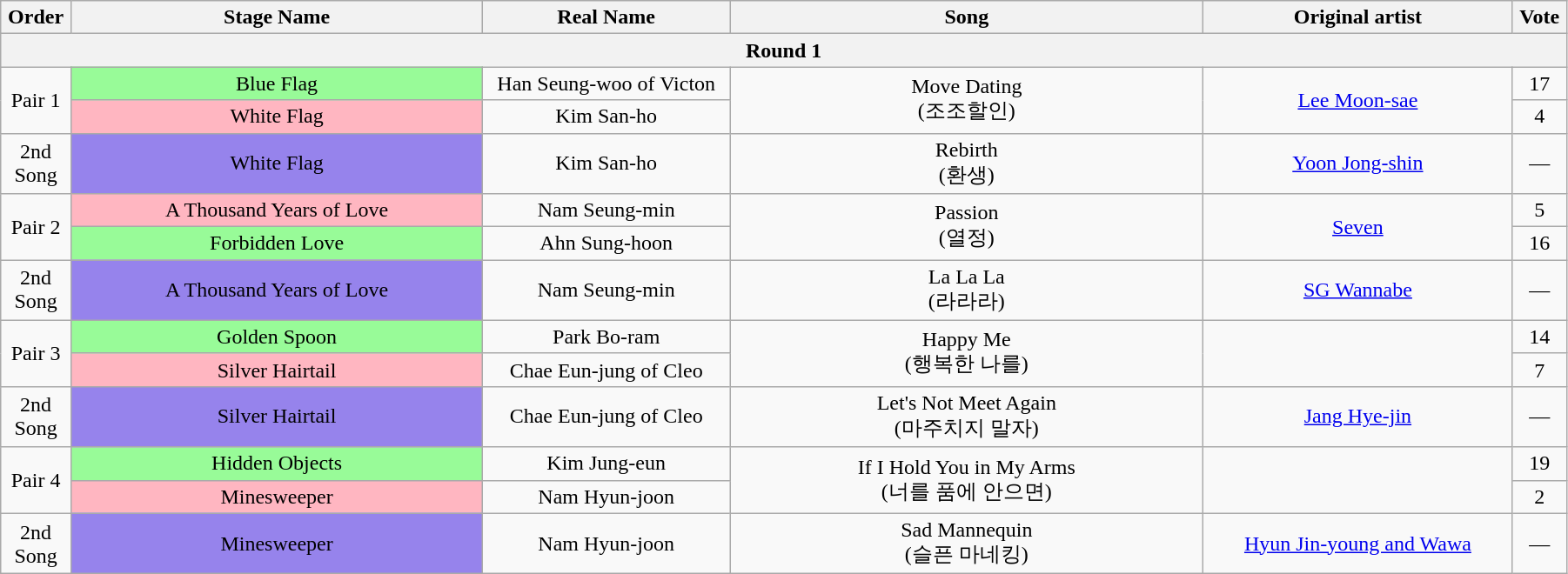<table class="wikitable" style="text-align:center; width:95%;">
<tr>
<th style="width:1%;">Order</th>
<th style="width:20%;">Stage Name</th>
<th style="width:12%;">Real Name</th>
<th style="width:23%;">Song</th>
<th style="width:15%;">Original artist</th>
<th style="width:1%;">Vote</th>
</tr>
<tr>
<th colspan=6>Round 1</th>
</tr>
<tr>
<td rowspan=2>Pair 1</td>
<td bgcolor="palegreen">Blue Flag</td>
<td>Han Seung-woo of Victon</td>
<td rowspan=2>Move Dating<br>(조조할인)</td>
<td rowspan=2><a href='#'>Lee Moon-sae</a></td>
<td>17</td>
</tr>
<tr>
<td bgcolor="lightpink">White Flag</td>
<td>Kim San-ho</td>
<td>4</td>
</tr>
<tr>
<td>2nd Song</td>
<td bgcolor="#9683EC">White Flag</td>
<td>Kim San-ho</td>
<td>Rebirth<br>(환생)</td>
<td><a href='#'>Yoon Jong-shin</a></td>
<td>—</td>
</tr>
<tr>
<td rowspan=2>Pair 2</td>
<td bgcolor="lightpink">A Thousand Years of Love</td>
<td>Nam Seung-min</td>
<td rowspan=2>Passion<br>(열정)</td>
<td rowspan=2><a href='#'>Seven</a></td>
<td>5</td>
</tr>
<tr>
<td bgcolor="palegreen">Forbidden Love</td>
<td>Ahn Sung-hoon</td>
<td>16</td>
</tr>
<tr>
<td>2nd Song</td>
<td bgcolor="#9683EC">A Thousand Years of Love</td>
<td>Nam Seung-min</td>
<td>La La La<br>(라라라)</td>
<td><a href='#'>SG Wannabe</a></td>
<td>—</td>
</tr>
<tr>
<td rowspan=2>Pair 3</td>
<td bgcolor="palegreen">Golden Spoon</td>
<td>Park Bo-ram</td>
<td rowspan=2>Happy Me<br>(행복한 나를)</td>
<td rowspan=2></td>
<td>14</td>
</tr>
<tr>
<td bgcolor="lightpink">Silver Hairtail</td>
<td>Chae Eun-jung of Cleo</td>
<td>7</td>
</tr>
<tr>
<td>2nd Song</td>
<td bgcolor="#9683EC">Silver Hairtail</td>
<td>Chae Eun-jung of Cleo</td>
<td>Let's Not Meet Again<br>(마주치지 말자)</td>
<td><a href='#'>Jang Hye-jin</a></td>
<td>—</td>
</tr>
<tr>
<td rowspan=2>Pair 4</td>
<td bgcolor="palegreen">Hidden Objects</td>
<td>Kim Jung-eun</td>
<td rowspan=2>If I Hold You in My Arms<br>(너를 품에 안으면)</td>
<td rowspan=2></td>
<td>19</td>
</tr>
<tr>
<td bgcolor="lightpink">Minesweeper</td>
<td>Nam Hyun-joon</td>
<td>2</td>
</tr>
<tr>
<td>2nd Song</td>
<td bgcolor="#9683EC">Minesweeper</td>
<td>Nam Hyun-joon</td>
<td>Sad Mannequin<br>(슬픈 마네킹)</td>
<td><a href='#'>Hyun Jin-young and Wawa</a></td>
<td>—</td>
</tr>
</table>
